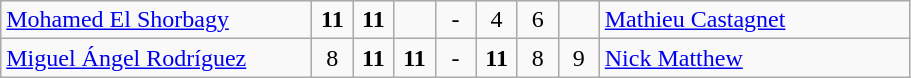<table class="wikitable">
<tr>
<td width=200> <a href='#'>Mohamed El Shorbagy</a></td>
<td style="width:20px; text-align:center;"><strong>11</strong></td>
<td style="width:20px; text-align:center;"><strong>11</strong></td>
<td style="width:20px; text-align:center;"></td>
<td style="width:20px; text-align:center;">-</td>
<td style="width:20px; text-align:center;">4</td>
<td style="width:20px; text-align:center;">6</td>
<td style="width:20px; text-align:center;"></td>
<td width=200> <a href='#'>Mathieu Castagnet</a></td>
</tr>
<tr>
<td> <a href='#'>Miguel Ángel Rodríguez</a></td>
<td style="text-align:center;">8</td>
<td style="text-align:center;"><strong>11</strong></td>
<td style="text-align:center;"><strong>11</strong></td>
<td style="text-align:center;">-</td>
<td style="text-align:center;"><strong>11</strong></td>
<td style="text-align:center;">8</td>
<td style="text-align:center;">9</td>
<td width=200> <a href='#'>Nick Matthew</a></td>
</tr>
</table>
